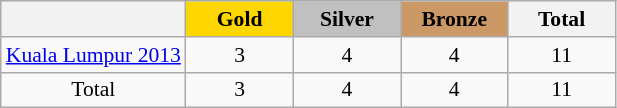<table class="wikitable" style="text-align:center; font-size:90%;">
<tr>
<th></th>
<td style="background:gold; width:4.5em; font-weight:bold;">Gold</td>
<td style="background:silver; width:4.5em; font-weight:bold;">Silver</td>
<td style="background:#cc9966; width:4.5em; font-weight:bold;">Bronze</td>
<th style="width:4.5em; font-weight:bold;">Total</th>
</tr>
<tr>
<td align=left><a href='#'>Kuala Lumpur 2013</a></td>
<td>3</td>
<td>4</td>
<td>4</td>
<td>11</td>
</tr>
<tr>
<td>Total</td>
<td>3</td>
<td>4</td>
<td>4</td>
<td>11</td>
</tr>
</table>
